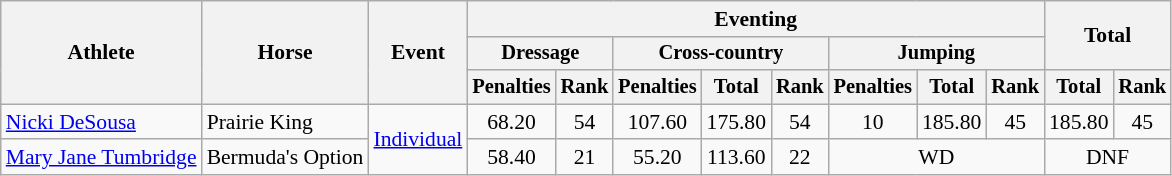<table class=wikitable style="font-size:90%">
<tr>
<th rowspan="3">Athlete</th>
<th rowspan="3">Horse</th>
<th rowspan="3">Event</th>
<th colspan="8">Eventing</th>
<th colspan="2" rowspan="2">Total</th>
</tr>
<tr style="font-size:95%">
<th colspan="2">Dressage</th>
<th colspan="3">Cross-country</th>
<th colspan="3">Jumping</th>
</tr>
<tr style="font-size:95%">
<th colspan="1" rowspan="1">Penalties</th>
<th>Rank</th>
<th>Penalties</th>
<th>Total</th>
<th>Rank</th>
<th>Penalties</th>
<th>Total</th>
<th>Rank</th>
<th>Total</th>
<th>Rank</th>
</tr>
<tr align=center>
<td align=left><a href='#'>Nicki DeSousa</a></td>
<td align=left>Prairie King</td>
<td align=left rowspan=2><a href='#'>Individual</a></td>
<td>68.20</td>
<td>54</td>
<td>107.60</td>
<td>175.80</td>
<td>54</td>
<td>10</td>
<td>185.80</td>
<td>45</td>
<td>185.80</td>
<td>45</td>
</tr>
<tr align=center>
<td align=left><a href='#'>Mary Jane Tumbridge</a></td>
<td align=left>Bermuda's Option</td>
<td>58.40</td>
<td>21</td>
<td>55.20</td>
<td>113.60</td>
<td>22</td>
<td colspan=3>WD</td>
<td colspan=2>DNF</td>
</tr>
</table>
